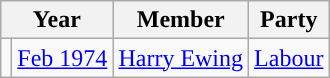<table class="wikitable">
<tr>
<th colspan="2">Year</th>
<th>Member</th>
<th>Party</th>
</tr>
<tr>
<td style="color:inherit;background-color: "></td>
<td><a href='#'>Feb 1974</a></td>
<td><a href='#'>Harry Ewing</a></td>
<td><a href='#'>Labour</a></td>
</tr>
</table>
